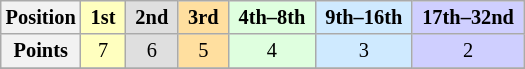<table class="wikitable" style="font-size: 85%; text-align:center">
<tr>
<th>Position</th>
<th style="background-color:#ffffbf"> 1st </th>
<th style="background-color:#dfdfdf"> 2nd </th>
<th style="background-color:#ffdf9f"> 3rd </th>
<th style="background-color:#dfffdf"> 4th–8th </th>
<th style="background-color:#cfeaff"> 9th–16th </th>
<th style="background-color:#cfcfff"> 17th–32nd </th>
</tr>
<tr>
<th>Points</th>
<td style="background-color:#ffffbf">7</td>
<td style="background-color:#dfdfdf">6</td>
<td style="background-color:#ffdf9f">5</td>
<td style="background-color:#dfffdf">4</td>
<td style="background-color:#cfeaff">3</td>
<td style="background-color:#cfcfff">2</td>
</tr>
<tr>
</tr>
</table>
